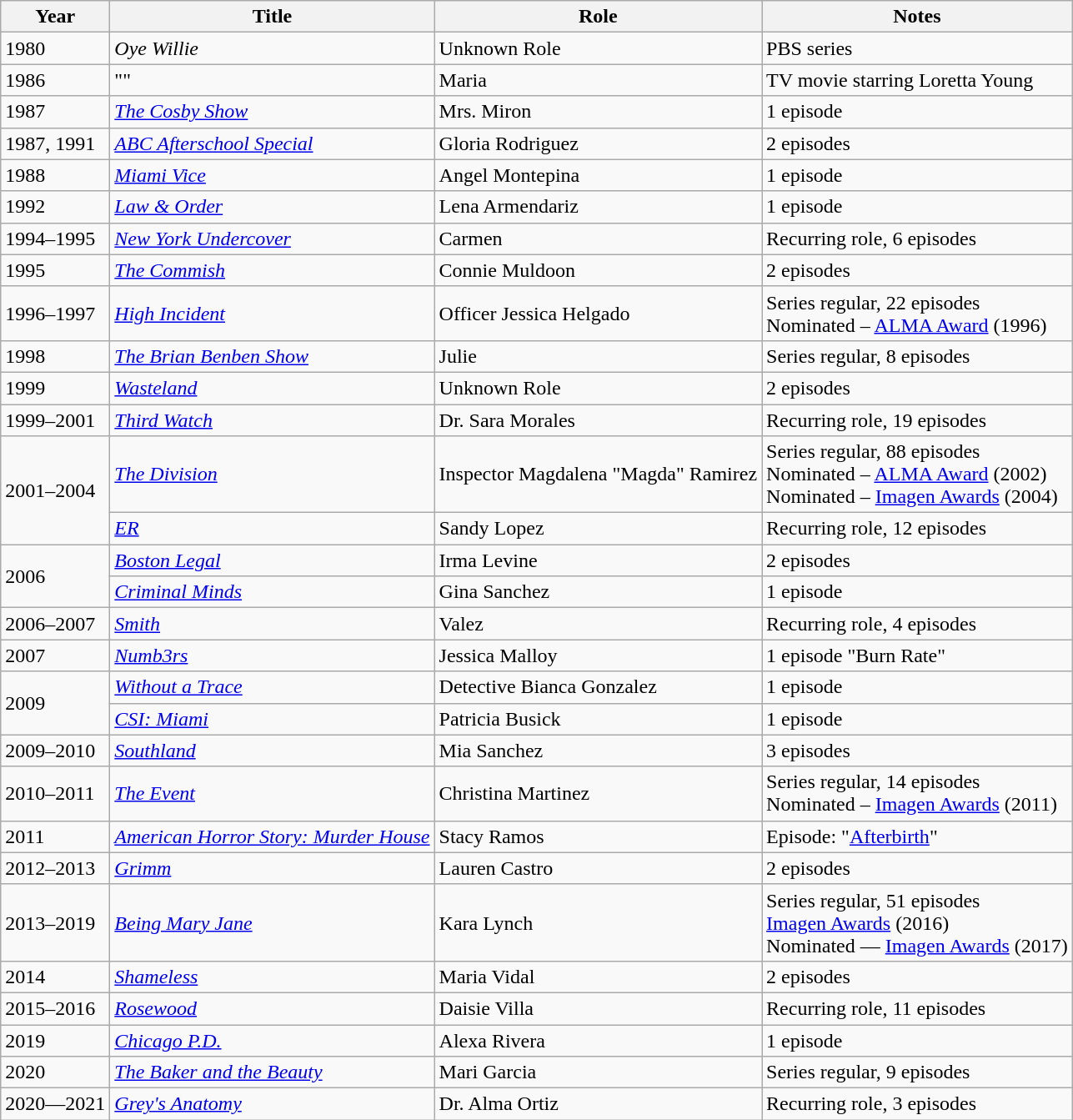<table class="wikitable sortable">
<tr>
<th>Year</th>
<th>Title</th>
<th>Role</th>
<th class="unsortable">Notes</th>
</tr>
<tr>
<td>1980</td>
<td><em>Oye Willie</em></td>
<td>Unknown Role</td>
<td>PBS series</td>
</tr>
<tr>
<td>1986</td>
<td>""</td>
<td>Maria</td>
<td>TV movie starring Loretta Young</td>
</tr>
<tr>
<td>1987</td>
<td><em><a href='#'>The Cosby Show</a></em></td>
<td>Mrs. Miron</td>
<td>1 episode</td>
</tr>
<tr>
<td>1987, 1991</td>
<td><em><a href='#'>ABC Afterschool Special</a></em></td>
<td>Gloria Rodriguez</td>
<td>2 episodes</td>
</tr>
<tr>
<td>1988</td>
<td><em><a href='#'>Miami Vice</a></em></td>
<td>Angel Montepina</td>
<td>1 episode</td>
</tr>
<tr>
<td>1992</td>
<td><em><a href='#'>Law & Order</a></em></td>
<td>Lena Armendariz</td>
<td>1 episode</td>
</tr>
<tr>
<td>1994–1995</td>
<td><em><a href='#'>New York Undercover</a></em></td>
<td>Carmen</td>
<td>Recurring role, 6 episodes</td>
</tr>
<tr>
<td>1995</td>
<td><em><a href='#'>The Commish</a></em></td>
<td>Connie Muldoon</td>
<td>2 episodes</td>
</tr>
<tr>
<td>1996–1997</td>
<td><em><a href='#'>High Incident</a></em></td>
<td>Officer Jessica Helgado</td>
<td>Series regular, 22 episodes<br>Nominated – <a href='#'>ALMA Award</a> (1996)</td>
</tr>
<tr>
<td>1998</td>
<td><em><a href='#'>The Brian Benben Show</a></em></td>
<td>Julie</td>
<td>Series regular, 8 episodes</td>
</tr>
<tr>
<td>1999</td>
<td><em><a href='#'>Wasteland</a></em></td>
<td>Unknown Role</td>
<td>2 episodes</td>
</tr>
<tr>
<td>1999–2001</td>
<td><em><a href='#'>Third Watch</a></em></td>
<td>Dr. Sara Morales</td>
<td>Recurring role, 19 episodes</td>
</tr>
<tr>
<td rowspan=2>2001–2004</td>
<td><em><a href='#'>The Division</a></em></td>
<td>Inspector Magdalena "Magda" Ramirez</td>
<td>Series regular, 88 episodes<br>Nominated – <a href='#'>ALMA Award</a> (2002)<br>Nominated – <a href='#'>Imagen Awards</a> (2004)</td>
</tr>
<tr>
<td><em><a href='#'>ER</a></em></td>
<td>Sandy Lopez</td>
<td>Recurring role, 12 episodes</td>
</tr>
<tr>
<td rowspan=2>2006</td>
<td><em><a href='#'>Boston Legal</a></em></td>
<td>Irma Levine</td>
<td>2 episodes</td>
</tr>
<tr>
<td><em><a href='#'>Criminal Minds</a></em></td>
<td>Gina Sanchez</td>
<td>1 episode</td>
</tr>
<tr>
<td>2006–2007</td>
<td><em><a href='#'>Smith</a></em></td>
<td>Valez</td>
<td>Recurring role, 4 episodes</td>
</tr>
<tr>
<td>2007</td>
<td><em><a href='#'>Numb3rs</a></em></td>
<td>Jessica Malloy</td>
<td>1 episode "Burn Rate"</td>
</tr>
<tr>
<td rowspan=2>2009</td>
<td><em><a href='#'>Without a Trace</a></em></td>
<td>Detective Bianca Gonzalez</td>
<td>1 episode</td>
</tr>
<tr>
<td><em><a href='#'>CSI: Miami</a></em></td>
<td>Patricia Busick</td>
<td>1 episode</td>
</tr>
<tr>
<td>2009–2010</td>
<td><em><a href='#'>Southland</a></em></td>
<td>Mia Sanchez</td>
<td>3 episodes</td>
</tr>
<tr>
<td>2010–2011</td>
<td><em><a href='#'>The Event</a></em></td>
<td>Christina Martinez</td>
<td>Series regular, 14 episodes<br>Nominated – <a href='#'>Imagen Awards</a> (2011)</td>
</tr>
<tr>
<td>2011</td>
<td><em><a href='#'>American Horror Story: Murder House</a></em></td>
<td>Stacy Ramos</td>
<td>Episode: "<a href='#'>Afterbirth</a>"</td>
</tr>
<tr>
<td>2012–2013</td>
<td><em><a href='#'>Grimm</a></em></td>
<td>Lauren Castro</td>
<td>2 episodes</td>
</tr>
<tr>
<td>2013–2019</td>
<td><em><a href='#'>Being Mary Jane</a></em></td>
<td>Kara Lynch</td>
<td>Series regular, 51 episodes<br><a href='#'>Imagen Awards</a> (2016)<br>Nominated — <a href='#'>Imagen Awards</a> (2017)</td>
</tr>
<tr>
<td>2014</td>
<td><a href='#'><em>Shameless</em></a></td>
<td>Maria Vidal</td>
<td>2 episodes</td>
</tr>
<tr>
<td>2015–2016</td>
<td><em><a href='#'>Rosewood</a></em></td>
<td>Daisie Villa</td>
<td>Recurring role, 11 episodes</td>
</tr>
<tr>
<td>2019</td>
<td><em><a href='#'>Chicago P.D.</a></em></td>
<td>Alexa Rivera</td>
<td>1 episode</td>
</tr>
<tr>
<td>2020</td>
<td><em><a href='#'>The Baker and the Beauty</a></em></td>
<td>Mari Garcia</td>
<td>Series regular, 9 episodes</td>
</tr>
<tr>
<td>2020—2021</td>
<td><em><a href='#'>Grey's Anatomy</a></em></td>
<td>Dr. Alma Ortiz</td>
<td>Recurring role, 3 episodes</td>
</tr>
</table>
